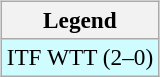<table>
<tr valign=top>
<td><br><table class="wikitable" style=font-size:97%>
<tr>
<th>Legend</th>
</tr>
<tr style="background:#cffcff;">
<td>ITF WTT (2–0)</td>
</tr>
</table>
</td>
<td></td>
</tr>
</table>
